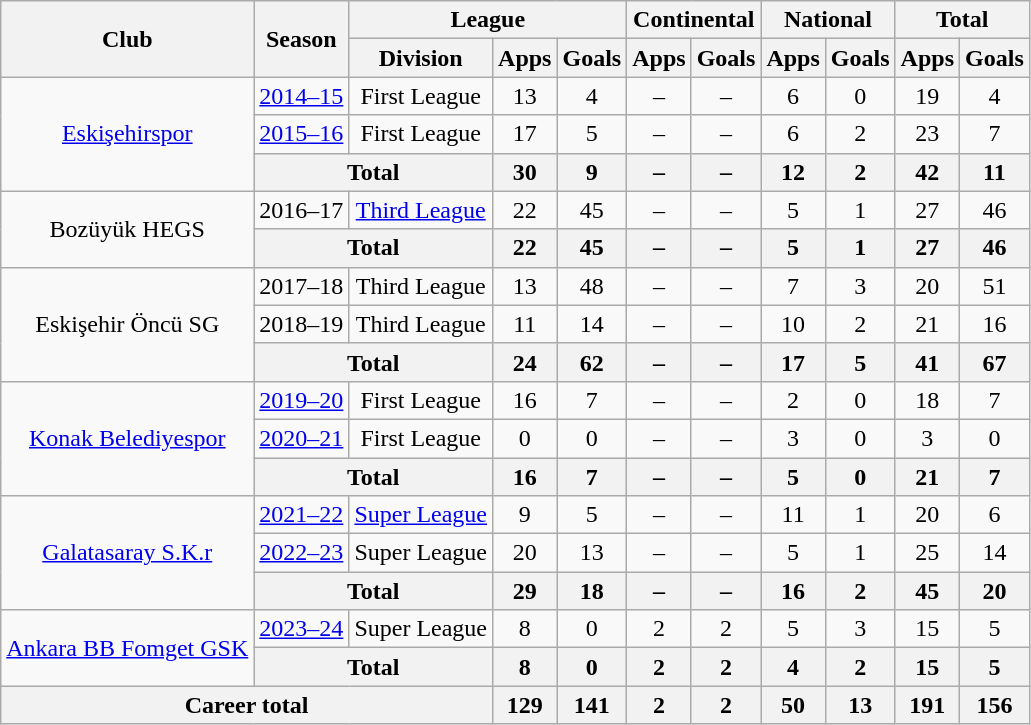<table class="wikitable" style="text-align: center;">
<tr>
<th rowspan="2">Club</th>
<th rowspan="2">Season</th>
<th colspan="3">League</th>
<th colspan="2">Continental</th>
<th colspan="2">National</th>
<th colspan="2">Total</th>
</tr>
<tr>
<th>Division</th>
<th>Apps</th>
<th>Goals</th>
<th>Apps</th>
<th>Goals</th>
<th>Apps</th>
<th>Goals</th>
<th>Apps</th>
<th>Goals</th>
</tr>
<tr>
<td rowspan=3><a href='#'>Eskişehirspor</a></td>
<td><a href='#'>2014–15</a></td>
<td>First League</td>
<td>13</td>
<td>4</td>
<td>–</td>
<td>–</td>
<td>6</td>
<td>0</td>
<td>19</td>
<td>4</td>
</tr>
<tr>
<td><a href='#'>2015–16</a></td>
<td>First League</td>
<td>17</td>
<td>5</td>
<td>–</td>
<td>–</td>
<td>6</td>
<td>2</td>
<td>23</td>
<td>7</td>
</tr>
<tr>
<th colspan=2>Total</th>
<th>30</th>
<th>9</th>
<th>–</th>
<th>–</th>
<th>12</th>
<th>2</th>
<th>42</th>
<th>11</th>
</tr>
<tr>
<td rowspan=2>Bozüyük HEGS</td>
<td>2016–17</td>
<td><a href='#'>Third League</a></td>
<td>22</td>
<td>45</td>
<td>–</td>
<td>–</td>
<td>5</td>
<td>1</td>
<td>27</td>
<td>46</td>
</tr>
<tr>
<th colspan=2>Total</th>
<th>22</th>
<th>45</th>
<th>–</th>
<th>–</th>
<th>5</th>
<th>1</th>
<th>27</th>
<th>46</th>
</tr>
<tr>
<td rowspan=3>Eskişehir Öncü SG</td>
<td>2017–18</td>
<td>Third League</td>
<td>13</td>
<td>48</td>
<td>–</td>
<td>–</td>
<td>7</td>
<td>3</td>
<td>20</td>
<td>51</td>
</tr>
<tr>
<td>2018–19</td>
<td>Third League</td>
<td>11</td>
<td>14</td>
<td>–</td>
<td>–</td>
<td>10</td>
<td>2</td>
<td>21</td>
<td>16</td>
</tr>
<tr>
<th colspan=2>Total</th>
<th>24</th>
<th>62</th>
<th>–</th>
<th>–</th>
<th>17</th>
<th>5</th>
<th>41</th>
<th>67</th>
</tr>
<tr>
<td rowspan=3><a href='#'>Konak Belediyespor</a></td>
<td><a href='#'>2019–20</a></td>
<td>First League</td>
<td>16</td>
<td>7</td>
<td>–</td>
<td>–</td>
<td>2</td>
<td>0</td>
<td>18</td>
<td>7</td>
</tr>
<tr>
<td><a href='#'>2020–21</a></td>
<td>First League</td>
<td>0</td>
<td>0</td>
<td>–</td>
<td>–</td>
<td>3</td>
<td>0</td>
<td>3</td>
<td>0</td>
</tr>
<tr>
<th colspan=2>Total</th>
<th>16</th>
<th>7</th>
<th>–</th>
<th>–</th>
<th>5</th>
<th>0</th>
<th>21</th>
<th>7</th>
</tr>
<tr>
<td rowspan=3><a href='#'>Galatasaray S.K.r</a></td>
<td><a href='#'>2021–22</a></td>
<td><a href='#'>Super League</a></td>
<td>9</td>
<td>5</td>
<td>–</td>
<td>–</td>
<td>11</td>
<td>1</td>
<td>20</td>
<td>6</td>
</tr>
<tr>
<td><a href='#'>2022–23</a></td>
<td>Super League</td>
<td>20</td>
<td>13</td>
<td>–</td>
<td>–</td>
<td>5</td>
<td>1</td>
<td>25</td>
<td>14</td>
</tr>
<tr>
<th colspan=2>Total</th>
<th>29</th>
<th>18</th>
<th>–</th>
<th>–</th>
<th>16</th>
<th>2</th>
<th>45</th>
<th>20</th>
</tr>
<tr>
<td rowspan=2><a href='#'>Ankara BB Fomget GSK</a></td>
<td><a href='#'>2023–24</a></td>
<td>Super League</td>
<td>8</td>
<td>0</td>
<td>2</td>
<td>2</td>
<td>5</td>
<td>3</td>
<td>15</td>
<td>5</td>
</tr>
<tr>
<th colspan=2>Total</th>
<th>8</th>
<th>0</th>
<th>2</th>
<th>2</th>
<th>4</th>
<th>2</th>
<th>15</th>
<th>5</th>
</tr>
<tr>
<th colspan=3>Career total</th>
<th>129</th>
<th>141</th>
<th>2</th>
<th>2</th>
<th>50</th>
<th>13</th>
<th>191</th>
<th>156</th>
</tr>
</table>
